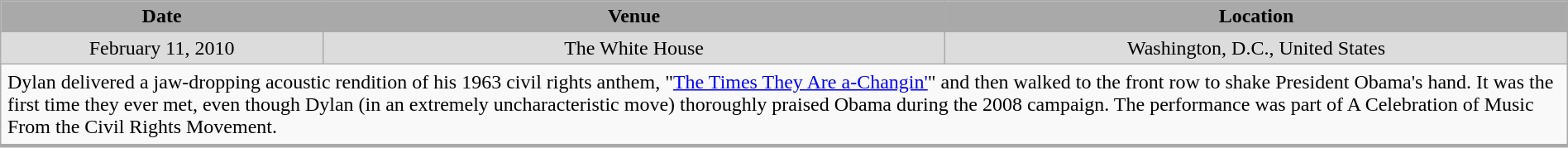<table class="wikitable" style="width:100%; text-align:center;">
<tr>
<th style="width:100px; background:darkGrey;">Date</th>
<th style="width:200px; background:darkGrey;">Venue</th>
<th style="width:200px; background:darkGrey;">Location</th>
</tr>
<tr style="background:#DCDCDC;">
<td>February 11, 2010</td>
<td>The White House</td>
<td>Washington, D.C., United States</td>
</tr>
<tr>
<td colspan="5" style="border-bottom-width:3px; padding:5px; text-align:left;">Dylan delivered a jaw-dropping acoustic rendition of his 1963 civil rights anthem, "<a href='#'>The Times They Are a-Changin'</a>" and then walked to the front row to shake President Obama's hand. It was the first time they ever met, even though Dylan (in an extremely uncharacteristic move) thoroughly praised Obama during the 2008 campaign. The performance was part of A Celebration of Music From the Civil Rights Movement.</td>
</tr>
<tr>
</tr>
</table>
